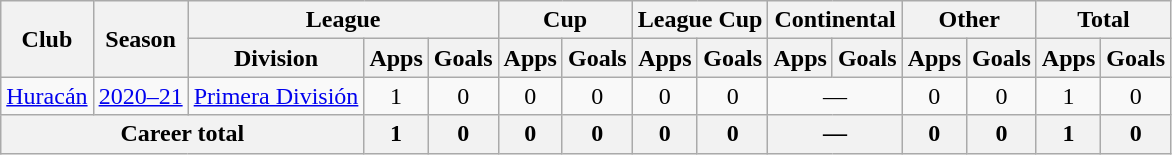<table class="wikitable" style="text-align:center">
<tr>
<th rowspan="2">Club</th>
<th rowspan="2">Season</th>
<th colspan="3">League</th>
<th colspan="2">Cup</th>
<th colspan="2">League Cup</th>
<th colspan="2">Continental</th>
<th colspan="2">Other</th>
<th colspan="2">Total</th>
</tr>
<tr>
<th>Division</th>
<th>Apps</th>
<th>Goals</th>
<th>Apps</th>
<th>Goals</th>
<th>Apps</th>
<th>Goals</th>
<th>Apps</th>
<th>Goals</th>
<th>Apps</th>
<th>Goals</th>
<th>Apps</th>
<th>Goals</th>
</tr>
<tr>
<td rowspan="1"><a href='#'>Huracán</a></td>
<td><a href='#'>2020–21</a></td>
<td rowspan="1"><a href='#'>Primera División</a></td>
<td>1</td>
<td>0</td>
<td>0</td>
<td>0</td>
<td>0</td>
<td>0</td>
<td colspan="2">—</td>
<td>0</td>
<td>0</td>
<td>1</td>
<td>0</td>
</tr>
<tr>
<th colspan="3">Career total</th>
<th>1</th>
<th>0</th>
<th>0</th>
<th>0</th>
<th>0</th>
<th>0</th>
<th colspan="2">—</th>
<th>0</th>
<th>0</th>
<th>1</th>
<th>0</th>
</tr>
</table>
